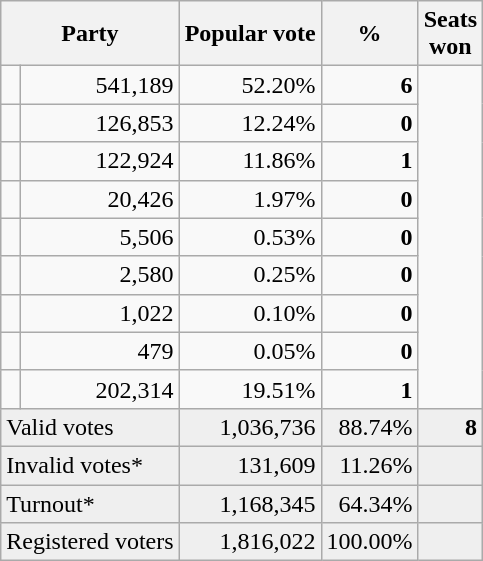<table class=wikitable style="text-align:right">
<tr>
<th colspan=2>Party</th>
<th>Popular vote</th>
<th>%</th>
<th>Seats<br>won</th>
</tr>
<tr>
<td></td>
<td>541,189</td>
<td>52.20%</td>
<td><strong>6</strong></td>
</tr>
<tr>
<td></td>
<td>126,853</td>
<td>12.24%</td>
<td><strong>0</strong></td>
</tr>
<tr>
<td></td>
<td>122,924</td>
<td>11.86%</td>
<td><strong>1</strong></td>
</tr>
<tr>
<td></td>
<td>20,426</td>
<td>1.97%</td>
<td><strong>0</strong></td>
</tr>
<tr>
<td></td>
<td>5,506</td>
<td>0.53%</td>
<td><strong>0</strong></td>
</tr>
<tr>
<td></td>
<td>2,580</td>
<td>0.25%</td>
<td><strong>0</strong></td>
</tr>
<tr>
<td></td>
<td>1,022</td>
<td>0.10%</td>
<td><strong>0</strong></td>
</tr>
<tr>
<td></td>
<td>479</td>
<td>0.05%</td>
<td><strong>0</strong></td>
</tr>
<tr>
<td></td>
<td>202,314</td>
<td>19.51%</td>
<td><strong>1</strong></td>
</tr>
<tr bgcolor=#efefef>
<td align=left colspan=2>Valid votes</td>
<td>1,036,736</td>
<td>88.74%</td>
<td><strong>8</strong></td>
</tr>
<tr bgcolor=#efefef>
<td align=left colspan=2>Invalid votes*</td>
<td>131,609</td>
<td>11.26%</td>
<td></td>
</tr>
<tr bgcolor=#efefef>
<td align=left colspan=2>Turnout*</td>
<td>1,168,345</td>
<td>64.34%</td>
<td></td>
</tr>
<tr bgcolor=#efefef>
<td align=left colspan=2>Registered voters</td>
<td>1,816,022</td>
<td>100.00%</td>
<td></td>
</tr>
</table>
